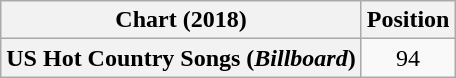<table class="wikitable plainrowheaders" style="text-align:center">
<tr>
<th>Chart (2018)</th>
<th>Position</th>
</tr>
<tr>
<th scope="row">US Hot Country Songs (<em>Billboard</em>)</th>
<td>94</td>
</tr>
</table>
